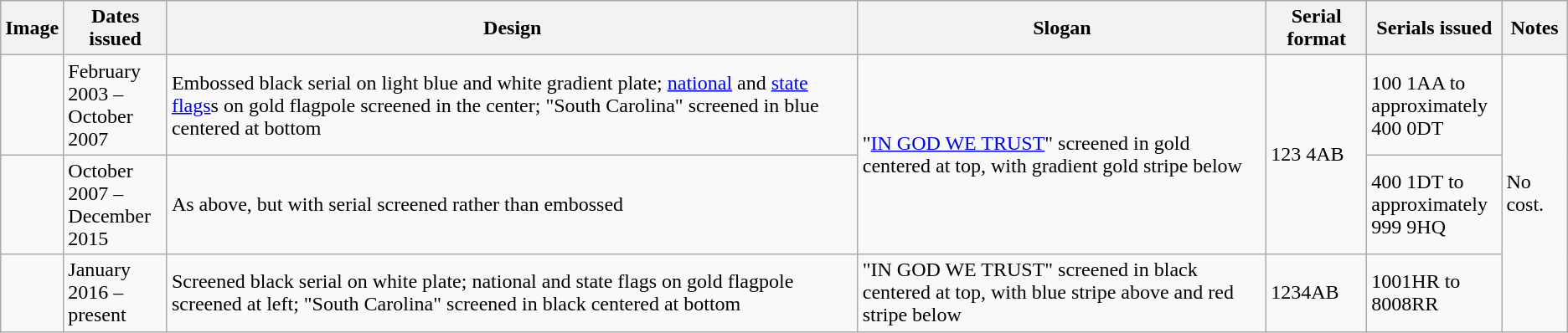<table class="wikitable">
<tr>
<th>Image</th>
<th style="width:75px;">Dates issued</th>
<th>Design</th>
<th>Slogan</th>
<th>Serial format</th>
<th style="width:100px;">Serials issued</th>
<th>Notes</th>
</tr>
<tr>
<td></td>
<td>February 2003 – October 2007</td>
<td>Embossed black serial on light blue and white gradient plate; <a href='#'>national</a> and <a href='#'>state flags</a>s on gold flagpole screened in the center; "South Carolina" screened in blue centered at bottom</td>
<td rowspan="2">"<a href='#'>IN GOD WE TRUST</a>" screened in gold centered at top, with gradient gold stripe below</td>
<td rowspan="2">123 4AB</td>
<td>100 1AA to approximately 400 0DT</td>
<td rowspan="3">No cost.</td>
</tr>
<tr>
<td></td>
<td>October 2007 – December 2015</td>
<td>As above, but with serial screened rather than embossed</td>
<td>400 1DT to approximately 999 9HQ</td>
</tr>
<tr>
<td></td>
<td>January 2016 – present</td>
<td>Screened black serial on white plate; national and state flags on gold flagpole screened at left; "South Carolina" screened in black centered at bottom</td>
<td>"IN GOD WE TRUST" screened in black centered at top, with blue stripe above and red stripe below</td>
<td>1234AB</td>
<td>1001HR to 8008RR </td>
</tr>
</table>
